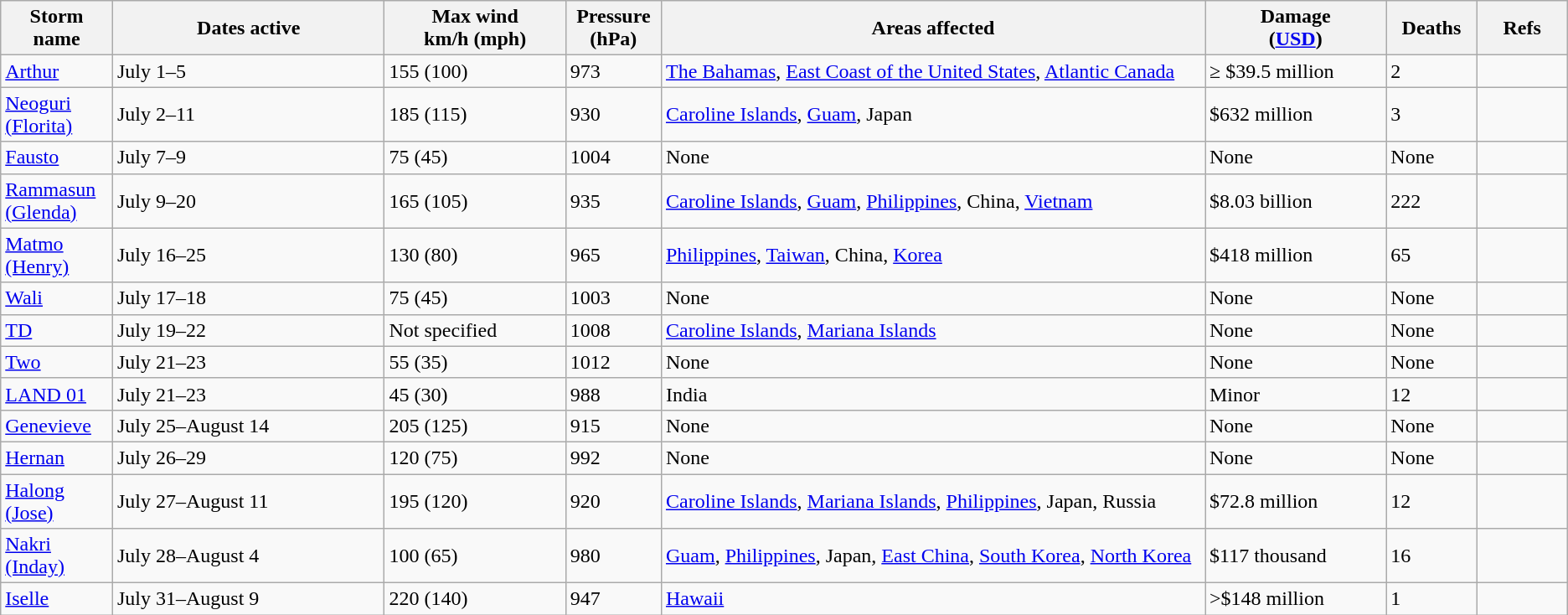<table class="wikitable sortable">
<tr>
<th width="5%">Storm name</th>
<th width="15%">Dates active</th>
<th width="10%">Max wind<br>km/h (mph)</th>
<th width="5%">Pressure<br>(hPa)</th>
<th width="30%">Areas affected</th>
<th width="10%">Damage<br>(<a href='#'>USD</a>)</th>
<th width="5%">Deaths</th>
<th width="5%">Refs</th>
</tr>
<tr>
<td><a href='#'>Arthur</a></td>
<td>July 1–5</td>
<td>155 (100)</td>
<td>973</td>
<td><a href='#'>The Bahamas</a>, <a href='#'>East Coast of the United States</a>, <a href='#'>Atlantic Canada</a></td>
<td>≥ $39.5 million</td>
<td>2</td>
<td></td>
</tr>
<tr>
<td><a href='#'>Neoguri (Florita)</a></td>
<td>July 2–11</td>
<td>185 (115)</td>
<td>930</td>
<td><a href='#'>Caroline Islands</a>, <a href='#'>Guam</a>, Japan</td>
<td>$632 million</td>
<td>3</td>
<td></td>
</tr>
<tr>
<td><a href='#'>Fausto</a></td>
<td>July 7–9</td>
<td>75 (45)</td>
<td>1004</td>
<td>None</td>
<td>None</td>
<td>None</td>
<td></td>
</tr>
<tr>
<td><a href='#'>Rammasun (Glenda)</a></td>
<td>July 9–20</td>
<td>165 (105)</td>
<td>935</td>
<td><a href='#'>Caroline Islands</a>, <a href='#'>Guam</a>, <a href='#'>Philippines</a>, China, <a href='#'>Vietnam</a></td>
<td>$8.03 billion</td>
<td>222</td>
<td></td>
</tr>
<tr>
<td><a href='#'>Matmo (Henry)</a></td>
<td>July 16–25</td>
<td>130 (80)</td>
<td>965</td>
<td><a href='#'>Philippines</a>, <a href='#'>Taiwan</a>, China, <a href='#'>Korea</a></td>
<td>$418 million</td>
<td>65</td>
<td></td>
</tr>
<tr>
<td><a href='#'>Wali</a></td>
<td>July 17–18</td>
<td>75 (45)</td>
<td>1003</td>
<td>None</td>
<td>None</td>
<td>None</td>
<td></td>
</tr>
<tr>
<td><a href='#'>TD</a></td>
<td>July 19–22</td>
<td>Not specified</td>
<td>1008</td>
<td><a href='#'>Caroline Islands</a>, <a href='#'>Mariana Islands</a></td>
<td>None</td>
<td>None</td>
<td></td>
</tr>
<tr>
<td><a href='#'>Two</a></td>
<td>July 21–23</td>
<td>55 (35)</td>
<td>1012</td>
<td>None</td>
<td>None</td>
<td>None</td>
<td></td>
</tr>
<tr>
<td><a href='#'>LAND 01</a></td>
<td>July 21–23</td>
<td>45 (30)</td>
<td>988</td>
<td>India</td>
<td>Minor</td>
<td>12</td>
<td></td>
</tr>
<tr>
<td><a href='#'>Genevieve</a></td>
<td>July 25–August 14</td>
<td>205 (125)</td>
<td>915</td>
<td>None</td>
<td>None</td>
<td>None</td>
<td></td>
</tr>
<tr>
<td><a href='#'>Hernan</a></td>
<td>July 26–29</td>
<td>120 (75)</td>
<td>992</td>
<td>None</td>
<td>None</td>
<td>None</td>
<td></td>
</tr>
<tr>
<td><a href='#'>Halong (Jose)</a></td>
<td>July 27–August 11</td>
<td>195 (120)</td>
<td>920</td>
<td><a href='#'>Caroline Islands</a>, <a href='#'>Mariana Islands</a>, <a href='#'>Philippines</a>, Japan, Russia</td>
<td>$72.8 million</td>
<td>12</td>
<td></td>
</tr>
<tr>
<td><a href='#'>Nakri (Inday)</a></td>
<td>July 28–August 4</td>
<td>100 (65)</td>
<td>980</td>
<td><a href='#'>Guam</a>, <a href='#'>Philippines</a>, Japan, <a href='#'>East China</a>, <a href='#'>South Korea</a>, <a href='#'>North Korea</a></td>
<td>$117 thousand</td>
<td>16</td>
<td></td>
</tr>
<tr>
<td><a href='#'>Iselle</a></td>
<td>July 31–August 9</td>
<td>220 (140)</td>
<td>947</td>
<td><a href='#'>Hawaii</a></td>
<td>>$148 million</td>
<td>1</td>
<td></td>
</tr>
</table>
